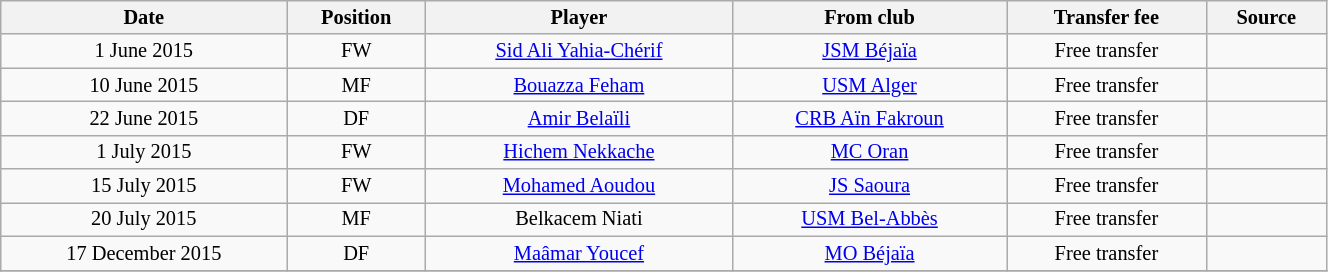<table class="wikitable sortable" style="width:70%; text-align:center; font-size:85%; text-align:centre;">
<tr>
<th>Date</th>
<th>Position</th>
<th>Player</th>
<th>From club</th>
<th>Transfer fee</th>
<th>Source</th>
</tr>
<tr>
<td>1 June 2015</td>
<td>FW</td>
<td> <a href='#'>Sid Ali Yahia-Chérif</a></td>
<td><a href='#'>JSM Béjaïa</a></td>
<td>Free transfer</td>
<td></td>
</tr>
<tr>
<td>10 June 2015</td>
<td>MF</td>
<td> <a href='#'>Bouazza Feham</a></td>
<td><a href='#'>USM Alger</a></td>
<td>Free transfer</td>
<td></td>
</tr>
<tr>
<td>22 June 2015</td>
<td>DF</td>
<td> <a href='#'>Amir Belaïli</a></td>
<td><a href='#'>CRB Aïn Fakroun</a></td>
<td>Free transfer</td>
<td></td>
</tr>
<tr>
<td>1 July 2015</td>
<td>FW</td>
<td> <a href='#'>Hichem Nekkache</a></td>
<td><a href='#'>MC Oran</a></td>
<td>Free transfer</td>
<td></td>
</tr>
<tr>
<td>15 July 2015</td>
<td>FW</td>
<td> <a href='#'>Mohamed Aoudou</a></td>
<td><a href='#'>JS Saoura</a></td>
<td>Free transfer</td>
<td></td>
</tr>
<tr>
<td>20 July 2015</td>
<td>MF</td>
<td> Belkacem Niati</td>
<td><a href='#'>USM Bel-Abbès</a></td>
<td>Free transfer</td>
<td></td>
</tr>
<tr>
<td>17 December 2015</td>
<td>DF</td>
<td> <a href='#'>Maâmar Youcef</a></td>
<td><a href='#'>MO Béjaïa</a></td>
<td>Free transfer</td>
<td></td>
</tr>
<tr>
</tr>
</table>
